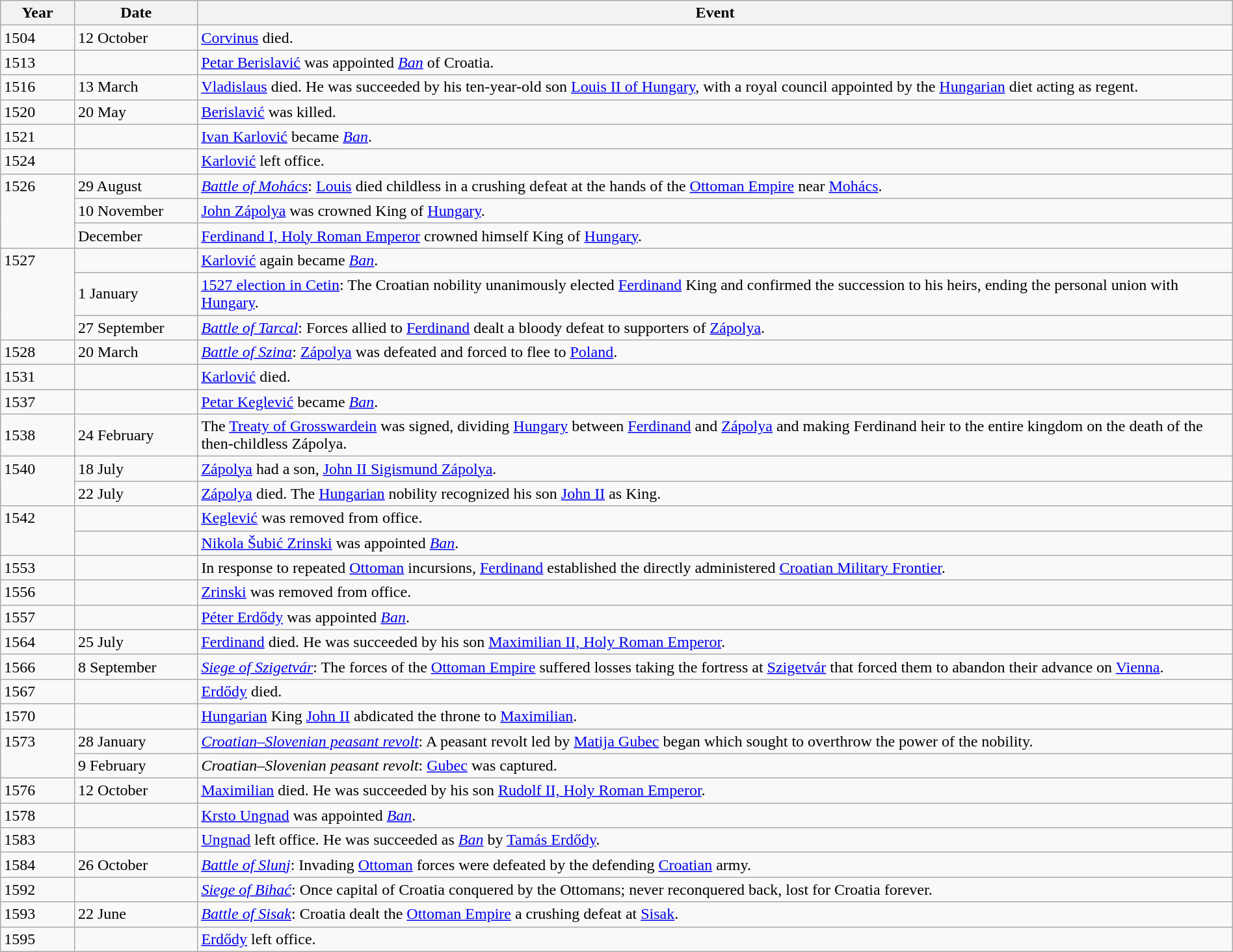<table class="wikitable" width="100%">
<tr>
<th style="width:6%">Year</th>
<th style="width:10%">Date</th>
<th>Event</th>
</tr>
<tr>
<td>1504</td>
<td>12 October</td>
<td><a href='#'>Corvinus</a> died.</td>
</tr>
<tr>
<td>1513</td>
<td></td>
<td><a href='#'>Petar Berislavić</a> was appointed <em><a href='#'>Ban</a></em> of Croatia.</td>
</tr>
<tr>
<td>1516</td>
<td>13 March</td>
<td><a href='#'>Vladislaus</a> died.  He was succeeded by his ten-year-old son <a href='#'>Louis II of Hungary</a>, with a royal council appointed by the <a href='#'>Hungarian</a> diet acting as regent.</td>
</tr>
<tr>
<td>1520</td>
<td>20 May</td>
<td><a href='#'>Berislavić</a> was killed.</td>
</tr>
<tr>
<td>1521</td>
<td></td>
<td><a href='#'>Ivan Karlović</a> became <em><a href='#'>Ban</a></em>.</td>
</tr>
<tr>
<td>1524</td>
<td></td>
<td><a href='#'>Karlović</a> left office.</td>
</tr>
<tr>
<td rowspan="3" valign="top">1526</td>
<td>29 August</td>
<td><em><a href='#'>Battle of Mohács</a></em>: <a href='#'>Louis</a> died childless in a crushing defeat at the hands of the <a href='#'>Ottoman Empire</a> near <a href='#'>Mohács</a>.</td>
</tr>
<tr>
<td>10 November</td>
<td><a href='#'>John Zápolya</a> was crowned King of <a href='#'>Hungary</a>.</td>
</tr>
<tr>
<td>December</td>
<td><a href='#'>Ferdinand I, Holy Roman Emperor</a> crowned himself King of <a href='#'>Hungary</a>.</td>
</tr>
<tr>
<td rowspan="3" valign="top">1527</td>
<td></td>
<td><a href='#'>Karlović</a> again became <em><a href='#'>Ban</a></em>.</td>
</tr>
<tr>
<td>1 January</td>
<td><a href='#'>1527 election in Cetin</a>: The Croatian nobility unanimously elected <a href='#'>Ferdinand</a> King and confirmed the succession to his heirs, ending the personal union with <a href='#'>Hungary</a>.</td>
</tr>
<tr>
<td>27 September</td>
<td><em><a href='#'>Battle of Tarcal</a></em>: Forces allied to <a href='#'>Ferdinand</a> dealt a bloody defeat to supporters of <a href='#'>Zápolya</a>.</td>
</tr>
<tr>
<td>1528</td>
<td>20 March</td>
<td><em><a href='#'>Battle of Szina</a></em>: <a href='#'>Zápolya</a> was defeated and forced to flee to <a href='#'>Poland</a>.</td>
</tr>
<tr>
<td>1531</td>
<td></td>
<td><a href='#'>Karlović</a> died.</td>
</tr>
<tr>
<td>1537</td>
<td></td>
<td><a href='#'>Petar Keglević</a> became <em><a href='#'>Ban</a></em>.</td>
</tr>
<tr>
<td>1538</td>
<td>24 February</td>
<td>The <a href='#'>Treaty of Grosswardein</a> was signed, dividing <a href='#'>Hungary</a> between <a href='#'>Ferdinand</a> and <a href='#'>Zápolya</a> and making Ferdinand heir to the entire kingdom on the death of the then-childless Zápolya.</td>
</tr>
<tr>
<td rowspan="2" valign="top">1540</td>
<td>18 July</td>
<td><a href='#'>Zápolya</a> had a son, <a href='#'>John II Sigismund Zápolya</a>.</td>
</tr>
<tr>
<td>22 July</td>
<td><a href='#'>Zápolya</a> died.  The <a href='#'>Hungarian</a> nobility recognized his son <a href='#'>John II</a> as King.</td>
</tr>
<tr>
<td rowspan="2" valign="top">1542</td>
<td></td>
<td><a href='#'>Keglević</a> was removed from office.</td>
</tr>
<tr>
<td></td>
<td><a href='#'>Nikola Šubić Zrinski</a> was appointed <em><a href='#'>Ban</a></em>.</td>
</tr>
<tr>
<td>1553</td>
<td></td>
<td>In response to repeated <a href='#'>Ottoman</a> incursions, <a href='#'>Ferdinand</a> established the directly administered <a href='#'>Croatian Military Frontier</a>.</td>
</tr>
<tr>
<td>1556</td>
<td></td>
<td><a href='#'>Zrinski</a> was removed from office.</td>
</tr>
<tr>
<td>1557</td>
<td></td>
<td><a href='#'>Péter Erdődy</a> was appointed <em><a href='#'>Ban</a></em>.</td>
</tr>
<tr>
<td>1564</td>
<td>25 July</td>
<td><a href='#'>Ferdinand</a> died.  He was succeeded by his son <a href='#'>Maximilian II, Holy Roman Emperor</a>.</td>
</tr>
<tr>
<td>1566</td>
<td>8 September</td>
<td><em><a href='#'>Siege of Szigetvár</a></em>: The forces of the <a href='#'>Ottoman Empire</a> suffered losses taking the fortress at <a href='#'>Szigetvár</a> that forced them to abandon their advance on <a href='#'>Vienna</a>.</td>
</tr>
<tr>
<td>1567</td>
<td></td>
<td><a href='#'>Erdődy</a> died.</td>
</tr>
<tr>
<td>1570</td>
<td></td>
<td><a href='#'>Hungarian</a> King <a href='#'>John II</a> abdicated the throne to <a href='#'>Maximilian</a>.</td>
</tr>
<tr>
<td rowspan="2" valign="top">1573</td>
<td>28 January</td>
<td><em><a href='#'>Croatian–Slovenian peasant revolt</a></em>: A peasant revolt led by <a href='#'>Matija Gubec</a> began which sought to overthrow the power of the nobility.</td>
</tr>
<tr>
<td>9 February</td>
<td><em>Croatian–Slovenian peasant revolt</em>: <a href='#'>Gubec</a> was captured.</td>
</tr>
<tr>
<td>1576</td>
<td>12 October</td>
<td><a href='#'>Maximilian</a> died.  He was succeeded by his son <a href='#'>Rudolf II, Holy Roman Emperor</a>.</td>
</tr>
<tr>
<td>1578</td>
<td></td>
<td><a href='#'>Krsto Ungnad</a> was appointed <em><a href='#'>Ban</a></em>.</td>
</tr>
<tr>
<td>1583</td>
<td></td>
<td><a href='#'>Ungnad</a> left office.  He was succeeded as <em><a href='#'>Ban</a></em> by <a href='#'>Tamás Erdődy</a>.</td>
</tr>
<tr>
<td>1584</td>
<td>26 October</td>
<td><em><a href='#'>Battle of Slunj</a></em>: Invading <a href='#'>Ottoman</a> forces were defeated by the defending <a href='#'>Croatian</a> army.</td>
</tr>
<tr>
<td>1592</td>
<td></td>
<td><em><a href='#'>Siege of Bihać</a></em>: Once capital of Croatia conquered by the Ottomans; never reconquered back, lost for Croatia forever.</td>
</tr>
<tr>
<td>1593</td>
<td>22 June</td>
<td><em><a href='#'>Battle of Sisak</a></em>: Croatia dealt the <a href='#'>Ottoman Empire</a> a crushing defeat at <a href='#'>Sisak</a>.</td>
</tr>
<tr>
<td>1595</td>
<td></td>
<td><a href='#'>Erdődy</a> left office.</td>
</tr>
</table>
